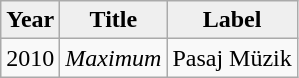<table class="wikitable">
<tr>
<th style="background:#efefef;">Year</th>
<th style="background:#efefef;">Title</th>
<th style="background:#efefef;">Label</th>
</tr>
<tr>
<td>2010</td>
<td><em>Maximum</em></td>
<td>Pasaj Müzik</td>
</tr>
</table>
